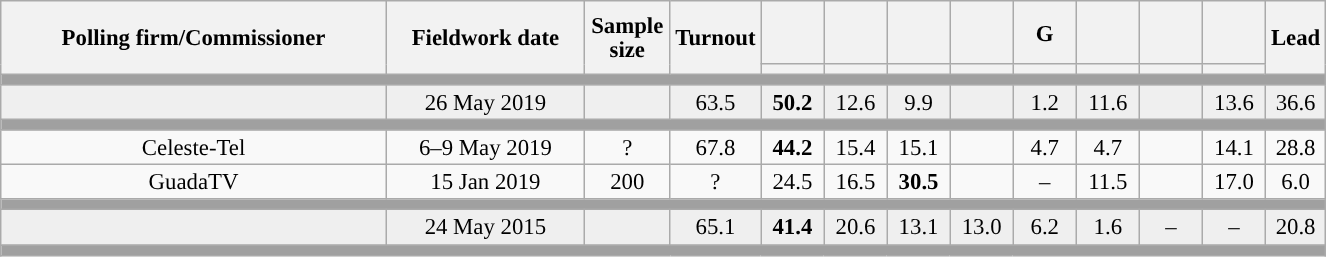<table class="wikitable collapsible collapsed" style="text-align:center; font-size:95%; line-height:16px;">
<tr style="height:42px;">
<th style="width:250px;" rowspan="2">Polling firm/Commissioner</th>
<th style="width:125px;" rowspan="2">Fieldwork date</th>
<th style="width:50px;" rowspan="2">Sample size</th>
<th style="width:45px;" rowspan="2">Turnout</th>
<th style="width:35px;"></th>
<th style="width:35px;"></th>
<th style="width:35px;"></th>
<th style="width:35px;"></th>
<th style="width:35px;">G</th>
<th style="width:35px;"></th>
<th style="width:35px;"></th>
<th style="width:35px;"></th>
<th style="width:30px;" rowspan="2">Lead</th>
</tr>
<tr>
<th style="color:inherit;background:"></th>
<th style="color:inherit;background:"></th>
<th style="color:inherit;background:"></th>
<th style="color:inherit;background:"></th>
<th style="color:inherit;background:"></th>
<th style="color:inherit;background:"></th>
<th style="color:inherit;background:"></th>
<th style="color:inherit;background:"></th>
</tr>
<tr>
<td colspan="13" style="background:#A0A0A0"></td>
</tr>
<tr style="background:#EFEFEF;">
<td><strong></strong></td>
<td>26 May 2019</td>
<td></td>
<td>63.5</td>
<td><strong>50.2</strong><br></td>
<td>12.6<br></td>
<td>9.9<br></td>
<td></td>
<td>1.2<br></td>
<td>11.6<br></td>
<td></td>
<td>13.6<br></td>
<td style="background:">36.6</td>
</tr>
<tr>
<td colspan="13" style="background:#A0A0A0"></td>
</tr>
<tr>
<td>Celeste-Tel</td>
<td>6–9 May 2019</td>
<td>?</td>
<td>67.8</td>
<td><strong>44.2</strong><br></td>
<td>15.4<br></td>
<td>15.1<br></td>
<td></td>
<td>4.7<br></td>
<td>4.7<br></td>
<td></td>
<td>14.1<br></td>
<td style="background:">28.8</td>
</tr>
<tr>
<td>GuadaTV</td>
<td>15 Jan 2019</td>
<td>200</td>
<td>?</td>
<td>24.5<br></td>
<td>16.5<br></td>
<td><strong>30.5</strong><br></td>
<td></td>
<td>–</td>
<td>11.5<br></td>
<td></td>
<td>17.0<br></td>
<td style="background:">6.0</td>
</tr>
<tr>
<td colspan="13" style="background:#A0A0A0"></td>
</tr>
<tr style="background:#EFEFEF;">
<td><strong></strong></td>
<td>24 May 2015</td>
<td></td>
<td>65.1</td>
<td><strong>41.4</strong><br></td>
<td>20.6<br></td>
<td>13.1<br></td>
<td>13.0<br></td>
<td>6.2<br></td>
<td>1.6<br></td>
<td>–</td>
<td>–</td>
<td style="background:">20.8</td>
</tr>
<tr>
<td colspan="13" style="background:#A0A0A0"></td>
</tr>
</table>
